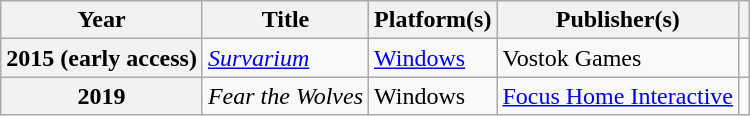<table class="wikitable sortable plainrowheaders">
<tr>
<th scope="col">Year</th>
<th scope="col">Title</th>
<th scope="col">Platform(s)</th>
<th scope="col">Publisher(s)</th>
<th scope="col"></th>
</tr>
<tr>
<th scope="row">2015 (early access)</th>
<td><em><a href='#'>Survarium</a></em></td>
<td><a href='#'>Windows</a></td>
<td>Vostok Games</td>
<td></td>
</tr>
<tr>
<th scope="row">2019</th>
<td><em>Fear the Wolves</em></td>
<td>Windows</td>
<td><a href='#'>Focus Home Interactive</a></td>
<td></td>
</tr>
</table>
